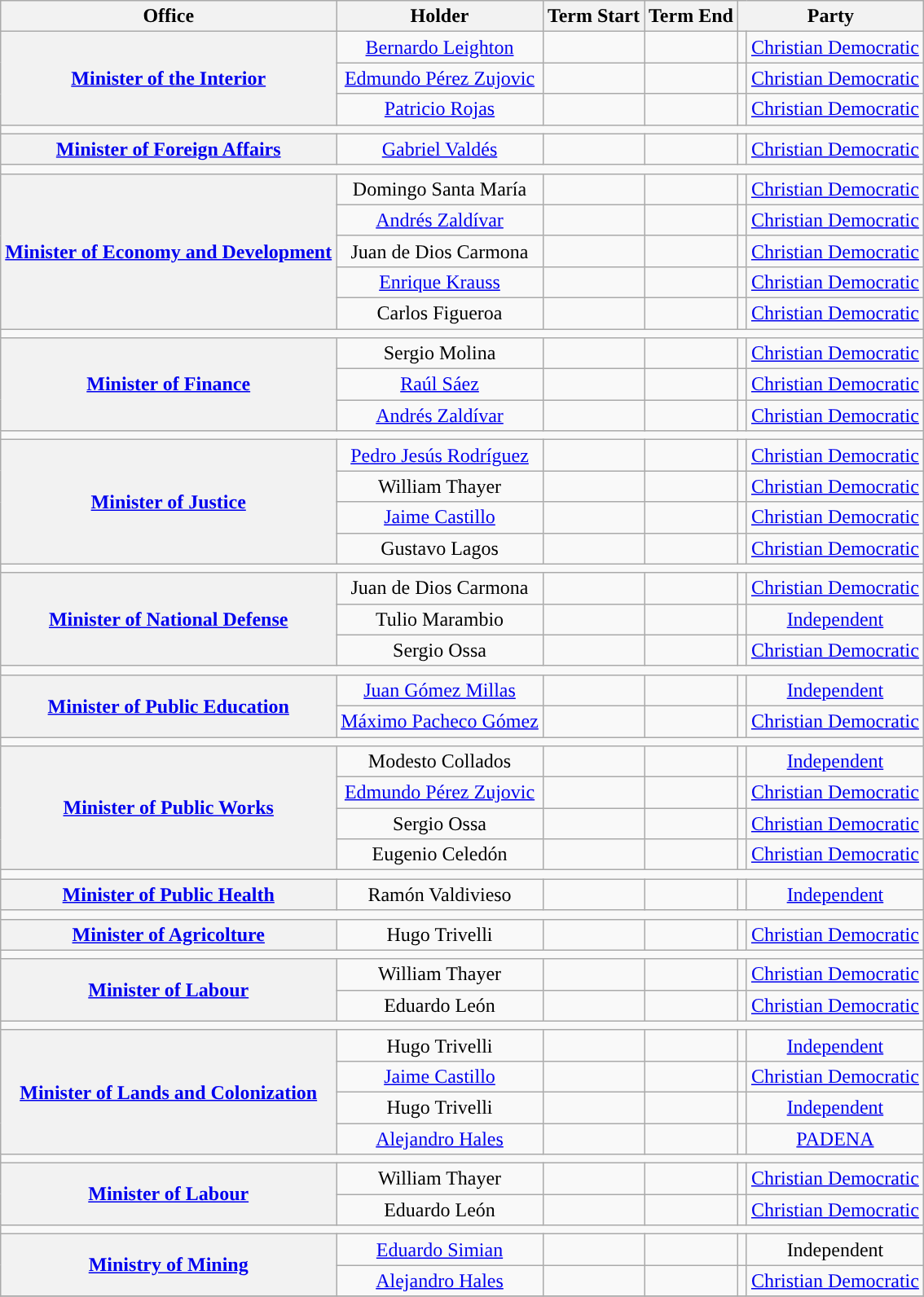<table class="wikitable sortable" style="text-align:center;">
<tr>
<th>Office</th>
<th>Holder</th>
<th>Term Start</th>
<th>Term End</th>
<th colspan=2>Party</th>
</tr>
<tr>
<th rowspan=3><a href='#'>Minister of the Interior</a></th>
<td><a href='#'>Bernardo Leighton</a></td>
<td></td>
<td></td>
<td></td>
<td><a href='#'>Christian Democratic</a></td>
</tr>
<tr>
<td><a href='#'>Edmundo Pérez Zujovic</a></td>
<td></td>
<td></td>
<td></td>
<td><a href='#'>Christian Democratic</a></td>
</tr>
<tr>
<td><a href='#'>Patricio Rojas</a></td>
<td></td>
<td></td>
<td></td>
<td><a href='#'>Christian Democratic</a></td>
</tr>
<tr>
<td colspan=6></td>
</tr>
<tr>
<th><a href='#'>Minister of Foreign Affairs</a></th>
<td><a href='#'>Gabriel Valdés</a></td>
<td></td>
<td></td>
<td></td>
<td><a href='#'>Christian Democratic</a></td>
</tr>
<tr>
<td colspan=6></td>
</tr>
<tr>
<th rowspan=5><a href='#'>Minister of Economy and Development</a></th>
<td>Domingo Santa María</td>
<td></td>
<td></td>
<td></td>
<td><a href='#'>Christian Democratic</a></td>
</tr>
<tr>
<td><a href='#'>Andrés Zaldívar</a></td>
<td></td>
<td></td>
<td></td>
<td><a href='#'>Christian Democratic</a></td>
</tr>
<tr>
<td>Juan de Dios Carmona</td>
<td></td>
<td></td>
<td></td>
<td><a href='#'>Christian Democratic</a></td>
</tr>
<tr>
<td><a href='#'>Enrique Krauss</a></td>
<td></td>
<td></td>
<td></td>
<td><a href='#'>Christian Democratic</a></td>
</tr>
<tr>
<td>Carlos Figueroa</td>
<td></td>
<td></td>
<td></td>
<td><a href='#'>Christian Democratic</a></td>
</tr>
<tr>
<td colspan=6></td>
</tr>
<tr>
<th rowspan=3><a href='#'>Minister of Finance</a></th>
<td>Sergio Molina</td>
<td></td>
<td></td>
<td></td>
<td><a href='#'>Christian Democratic</a></td>
</tr>
<tr>
<td><a href='#'>Raúl Sáez</a></td>
<td></td>
<td></td>
<td></td>
<td><a href='#'>Christian Democratic</a></td>
</tr>
<tr>
<td><a href='#'>Andrés Zaldívar</a></td>
<td></td>
<td></td>
<td></td>
<td><a href='#'>Christian Democratic</a></td>
</tr>
<tr>
<td colspan=6></td>
</tr>
<tr>
<th rowspan=4><a href='#'>Minister of Justice</a></th>
<td><a href='#'>Pedro Jesús Rodríguez</a></td>
<td></td>
<td></td>
<td></td>
<td><a href='#'>Christian Democratic</a></td>
</tr>
<tr>
<td>William Thayer</td>
<td></td>
<td></td>
<td></td>
<td><a href='#'>Christian Democratic</a></td>
</tr>
<tr>
<td><a href='#'>Jaime Castillo</a></td>
<td></td>
<td></td>
<td></td>
<td><a href='#'>Christian Democratic</a></td>
</tr>
<tr>
<td>Gustavo Lagos</td>
<td></td>
<td></td>
<td></td>
<td><a href='#'>Christian Democratic</a></td>
</tr>
<tr>
<td colspan=6></td>
</tr>
<tr>
<th rowspan=3><a href='#'>Minister of National Defense</a></th>
<td>Juan de Dios Carmona</td>
<td></td>
<td></td>
<td></td>
<td><a href='#'>Christian Democratic</a></td>
</tr>
<tr>
<td>Tulio Marambio</td>
<td></td>
<td></td>
<td></td>
<td><a href='#'>Independent</a></td>
</tr>
<tr>
<td>Sergio Ossa</td>
<td></td>
<td></td>
<td></td>
<td><a href='#'>Christian Democratic</a></td>
</tr>
<tr>
<td colspan=6></td>
</tr>
<tr>
<th rowspan=2><a href='#'>Minister of Public Education</a></th>
<td><a href='#'>Juan Gómez Millas</a></td>
<td></td>
<td></td>
<td></td>
<td><a href='#'>Independent</a></td>
</tr>
<tr>
<td><a href='#'>Máximo Pacheco Gómez</a></td>
<td></td>
<td></td>
<td></td>
<td><a href='#'>Christian Democratic</a></td>
</tr>
<tr>
<td colspan=6></td>
</tr>
<tr>
<th rowspan=4><a href='#'>Minister of Public Works</a></th>
<td>Modesto Collados</td>
<td></td>
<td></td>
<td></td>
<td><a href='#'>Independent</a></td>
</tr>
<tr>
<td><a href='#'>Edmundo Pérez Zujovic</a></td>
<td></td>
<td></td>
<td></td>
<td><a href='#'>Christian Democratic</a></td>
</tr>
<tr>
<td>Sergio Ossa</td>
<td></td>
<td></td>
<td></td>
<td><a href='#'>Christian Democratic</a></td>
</tr>
<tr>
<td>Eugenio Celedón</td>
<td></td>
<td></td>
<td></td>
<td><a href='#'>Christian Democratic</a></td>
</tr>
<tr>
<td colspan=6></td>
</tr>
<tr>
<th><a href='#'>Minister of Public Health</a></th>
<td>Ramón Valdivieso</td>
<td></td>
<td></td>
<td></td>
<td><a href='#'>Independent</a></td>
</tr>
<tr>
<td colspan=6></td>
</tr>
<tr>
<th><a href='#'>Minister of Agricolture</a></th>
<td>Hugo Trivelli</td>
<td></td>
<td></td>
<td></td>
<td><a href='#'>Christian Democratic</a></td>
</tr>
<tr>
<td colspan=6></td>
</tr>
<tr>
<th rowspan=2><a href='#'>Minister of Labour</a></th>
<td>William Thayer</td>
<td></td>
<td></td>
<td></td>
<td><a href='#'>Christian Democratic</a></td>
</tr>
<tr>
<td>Eduardo León</td>
<td></td>
<td></td>
<td></td>
<td><a href='#'>Christian Democratic</a></td>
</tr>
<tr>
<td colspan=6></td>
</tr>
<tr>
<th rowspan=4><a href='#'>Minister of Lands and Colonization</a></th>
<td>Hugo Trivelli</td>
<td></td>
<td></td>
<td></td>
<td><a href='#'>Independent</a></td>
</tr>
<tr>
<td><a href='#'>Jaime Castillo</a></td>
<td></td>
<td></td>
<td></td>
<td><a href='#'>Christian Democratic</a></td>
</tr>
<tr>
<td>Hugo Trivelli</td>
<td></td>
<td></td>
<td></td>
<td><a href='#'>Independent</a></td>
</tr>
<tr>
<td><a href='#'>Alejandro Hales</a></td>
<td></td>
<td></td>
<td></td>
<td><a href='#'>PADENA</a></td>
</tr>
<tr>
<td colspan=6></td>
</tr>
<tr>
<th rowspan=2><a href='#'>Minister of Labour</a></th>
<td>William Thayer</td>
<td></td>
<td></td>
<td></td>
<td><a href='#'>Christian Democratic</a></td>
</tr>
<tr>
<td>Eduardo León</td>
<td></td>
<td></td>
<td></td>
<td><a href='#'>Christian Democratic</a></td>
</tr>
<tr>
<td colspan=6></td>
</tr>
<tr>
<th rowspan=2><a href='#'>Ministry of Mining</a></th>
<td><a href='#'>Eduardo Simian</a></td>
<td></td>
<td></td>
<td></td>
<td>Independent</td>
</tr>
<tr>
<td><a href='#'>Alejandro Hales</a></td>
<td></td>
<td></td>
<td></td>
<td><a href='#'>Christian Democratic</a></td>
</tr>
<tr>
</tr>
</table>
